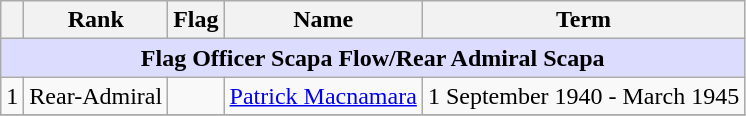<table class="wikitable">
<tr>
<th></th>
<th>Rank</th>
<th>Flag</th>
<th>Name</th>
<th>Term</th>
</tr>
<tr>
<td colspan="5" align="center" style="background:#dcdcfe;"><strong>Flag Officer Scapa Flow/Rear Admiral Scapa</strong></td>
</tr>
<tr>
<td>1</td>
<td>Rear-Admiral</td>
<td></td>
<td><a href='#'>Patrick Macnamara</a></td>
<td>1 September 1940 - March 1945</td>
</tr>
<tr>
</tr>
</table>
